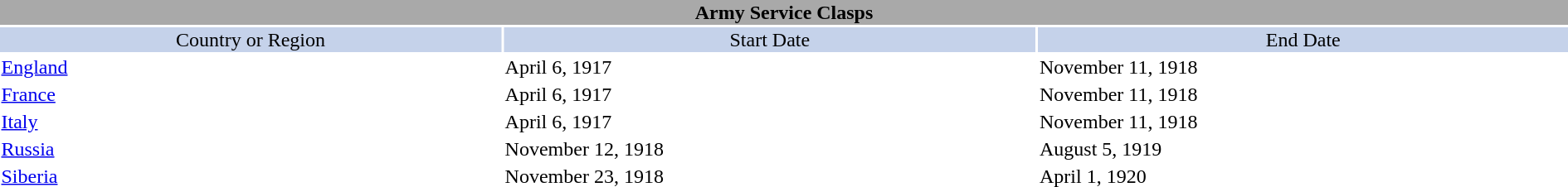<table class="toccolours"  style="width:100%; clear:both; margin:1.5em auto; text-align:center;">
<tr>
<th colspan="7" style="background:darkGrey;"><span>Army Service Clasps</span></th>
</tr>
<tr style="background:#c5d2ea; text-align:center;">
<td>Country or Region</td>
<td>Start Date</td>
<td>End Date</td>
</tr>
<tr style="text-align:left;">
<td><a href='#'>England</a></td>
<td>April 6, 1917</td>
<td>November 11, 1918</td>
</tr>
<tr align=left>
<td><a href='#'>France</a></td>
<td>April 6, 1917</td>
<td>November 11, 1918</td>
</tr>
<tr align=left>
<td><a href='#'>Italy</a></td>
<td>April 6, 1917</td>
<td>November 11, 1918</td>
</tr>
<tr align=left>
<td><a href='#'>Russia</a></td>
<td>November 12, 1918</td>
<td>August 5, 1919</td>
</tr>
<tr align=left>
<td><a href='#'>Siberia</a></td>
<td>November 23, 1918</td>
<td>April 1, 1920</td>
</tr>
</table>
